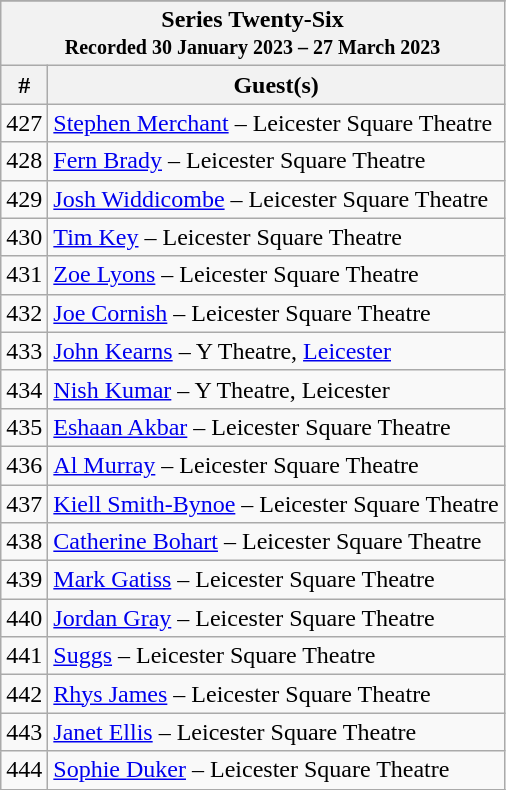<table class="wikitable">
<tr>
</tr>
<tr>
<th colspan="3">Series Twenty-Six<br><small>Recorded 30 January 2023 – 27 March 2023 </small></th>
</tr>
<tr>
<th>#</th>
<th>Guest(s)</th>
</tr>
<tr>
<td>427</td>
<td><a href='#'>Stephen Merchant</a> – Leicester Square Theatre</td>
</tr>
<tr>
<td>428</td>
<td><a href='#'>Fern Brady</a> – Leicester Square Theatre</td>
</tr>
<tr>
<td>429</td>
<td><a href='#'>Josh Widdicombe</a> – Leicester Square Theatre</td>
</tr>
<tr>
<td>430</td>
<td><a href='#'>Tim Key</a> – Leicester Square Theatre</td>
</tr>
<tr>
<td>431</td>
<td><a href='#'>Zoe Lyons</a> – Leicester Square Theatre</td>
</tr>
<tr>
<td>432</td>
<td><a href='#'>Joe Cornish</a> – Leicester Square Theatre</td>
</tr>
<tr>
<td>433</td>
<td><a href='#'>John Kearns</a> – Y Theatre, <a href='#'>Leicester</a></td>
</tr>
<tr>
<td>434</td>
<td><a href='#'>Nish Kumar</a> – Y Theatre, Leicester</td>
</tr>
<tr>
<td>435</td>
<td><a href='#'>Eshaan Akbar</a> – Leicester Square Theatre</td>
</tr>
<tr>
<td>436</td>
<td><a href='#'>Al Murray</a> – Leicester Square Theatre</td>
</tr>
<tr>
<td>437</td>
<td><a href='#'>Kiell Smith-Bynoe</a> – Leicester Square Theatre</td>
</tr>
<tr>
<td>438</td>
<td><a href='#'>Catherine Bohart</a> – Leicester Square Theatre</td>
</tr>
<tr>
<td>439</td>
<td><a href='#'>Mark Gatiss</a> – Leicester Square Theatre</td>
</tr>
<tr>
<td>440</td>
<td><a href='#'>Jordan Gray</a> – Leicester Square Theatre</td>
</tr>
<tr>
<td>441</td>
<td><a href='#'>Suggs</a> – Leicester Square Theatre</td>
</tr>
<tr>
<td>442</td>
<td><a href='#'>Rhys James</a> – Leicester Square Theatre</td>
</tr>
<tr>
<td>443</td>
<td><a href='#'>Janet Ellis</a> – Leicester Square Theatre</td>
</tr>
<tr>
<td>444</td>
<td><a href='#'>Sophie Duker</a> – Leicester Square Theatre</td>
</tr>
<tr>
</tr>
</table>
